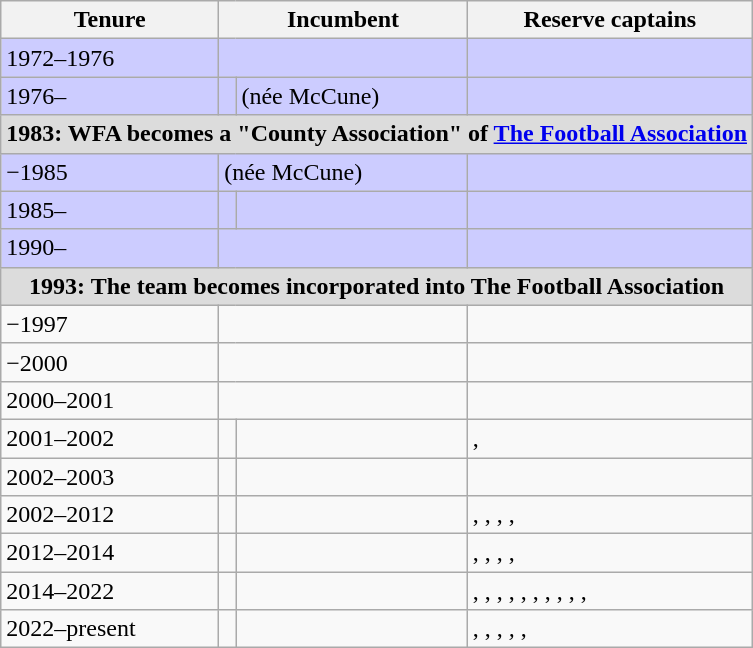<table class="wikitable unsortable">
<tr>
<th>Tenure</th>
<th colspan="2">Incumbent</th>
<th>Reserve captains</th>
</tr>
<tr style="background:#CCF">
<td>1972–1976</td>
<td colspan="2"></td>
<td></td>
</tr>
<tr style="background:#CCF">
<td>1976–</td>
<td data-sort-value="Thomas, Carol, McCune"></td>
<td> (née McCune)</td>
<td></td>
</tr>
<tr>
<td colspan="4" style="background:#DCDCDC; text-align:center"><strong>1983: WFA becomes a "County Association" of <a href='#'>The Football Association</a></strong></td>
</tr>
<tr style="background:#CCF">
<td>−1985</td>
<td colspan="2"> (née McCune)</td>
<td></td>
</tr>
<tr style="background:#CCF">
<td>1985–</td>
<td data-sort-value="Bampton, Debbie"></td>
<td></td>
<td></td>
</tr>
<tr style="background:#CCF">
<td>1990–</td>
<td colspan="2"></td>
<td></td>
</tr>
<tr>
<td colspan="4" style="background:#DCDCDC; text-align:center"><strong>1993: The team becomes incorporated into The Football Association</strong></td>
</tr>
<tr>
<td>−1997</td>
<td colspan="2"></td>
<td></td>
</tr>
<tr>
<td>−2000</td>
<td colspan="2"></td>
<td></td>
</tr>
<tr>
<td>2000–2001</td>
<td colspan="2"></td>
<td></td>
</tr>
<tr>
<td>2001–2002</td>
<td data-sort-value="Proctor, Tara"></td>
<td></td>
<td>, </td>
</tr>
<tr>
<td>2002–2003</td>
<td data-sort-value="Walker, Karen"></td>
<td></td>
<td></td>
</tr>
<tr>
<td>2002–2012</td>
<td data-sort-value="White, Faye"></td>
<td></td>
<td>, , , , </td>
</tr>
<tr>
<td>2012–2014</td>
<td data-sort-value="Stoney, Casey"></td>
<td></td>
<td>, , , , </td>
</tr>
<tr>
<td>2014–2022</td>
<td data-sort-value="Houghton, Steph"></td>
<td></td>
<td>, , <em></em>, , , , <em></em>, <em></em>, , <em></em>, <em></em></td>
</tr>
<tr>
<td>2022–present</td>
<td data-sort-value="Williamson, Leah"></td>
<td><strong><em></em></strong></td>
<td><em></em>, , , <em>,</em> <em></em>, <em></em></td>
</tr>
</table>
